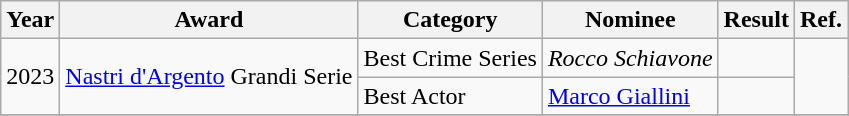<table class="wikitable">
<tr>
<th>Year</th>
<th>Award</th>
<th>Category</th>
<th>Nominee</th>
<th>Result</th>
<th>Ref.</th>
</tr>
<tr>
<td rowspan="2">2023</td>
<td rowspan="2"><a href='#'>Nastri d'Argento</a> Grandi Serie</td>
<td>Best Crime Series</td>
<td><em>Rocco Schiavone</em></td>
<td></td>
<td rowspan="2"></td>
</tr>
<tr>
<td>Best Actor</td>
<td><a href='#'>Marco Giallini</a></td>
<td></td>
</tr>
<tr>
</tr>
</table>
